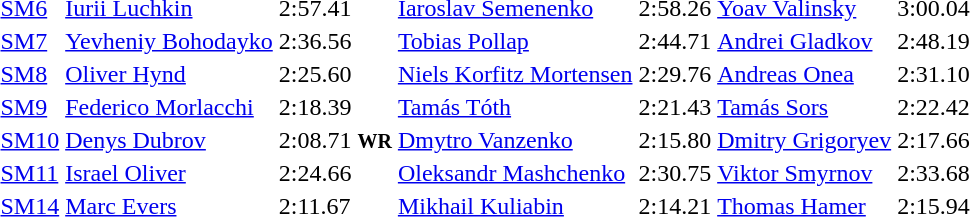<table>
<tr>
<td><a href='#'>SM6</a></td>
<td><a href='#'>Iurii Luchkin</a><br></td>
<td>2:57.41</td>
<td><a href='#'>Iaroslav Semenenko</a><br></td>
<td>2:58.26</td>
<td><a href='#'>Yoav Valinsky</a><br></td>
<td>3:00.04</td>
</tr>
<tr>
<td><a href='#'>SM7</a></td>
<td><a href='#'>Yevheniy Bohodayko</a><br></td>
<td>2:36.56</td>
<td><a href='#'>Tobias Pollap</a><br></td>
<td>2:44.71</td>
<td><a href='#'>Andrei Gladkov</a><br></td>
<td>2:48.19</td>
</tr>
<tr>
<td><a href='#'>SM8</a></td>
<td><a href='#'>Oliver Hynd</a><br></td>
<td>2:25.60</td>
<td><a href='#'>Niels Korfitz Mortensen</a><br></td>
<td>2:29.76</td>
<td><a href='#'>Andreas Onea</a><br></td>
<td>2:31.10</td>
</tr>
<tr>
<td><a href='#'>SM9</a></td>
<td><a href='#'>Federico Morlacchi</a><br></td>
<td>2:18.39</td>
<td><a href='#'>Tamás Tóth</a><br></td>
<td>2:21.43</td>
<td><a href='#'>Tamás Sors</a><br></td>
<td>2:22.42</td>
</tr>
<tr>
<td><a href='#'>SM10</a></td>
<td><a href='#'>Denys Dubrov</a><br></td>
<td>2:08.71 <small><strong>WR</strong></small></td>
<td><a href='#'>Dmytro Vanzenko</a><br></td>
<td>2:15.80</td>
<td><a href='#'>Dmitry Grigoryev</a><br></td>
<td>2:17.66</td>
</tr>
<tr>
<td><a href='#'>SM11</a></td>
<td><a href='#'>Israel Oliver</a><br></td>
<td>2:24.66</td>
<td><a href='#'>Oleksandr Mashchenko</a><br></td>
<td>2:30.75</td>
<td><a href='#'>Viktor Smyrnov</a><br></td>
<td>2:33.68</td>
</tr>
<tr>
<td><a href='#'>SM14</a></td>
<td><a href='#'>Marc Evers</a><br></td>
<td>2:11.67</td>
<td><a href='#'>Mikhail Kuliabin</a><br></td>
<td>2:14.21</td>
<td><a href='#'>Thomas Hamer</a><br></td>
<td>2:15.94</td>
</tr>
</table>
